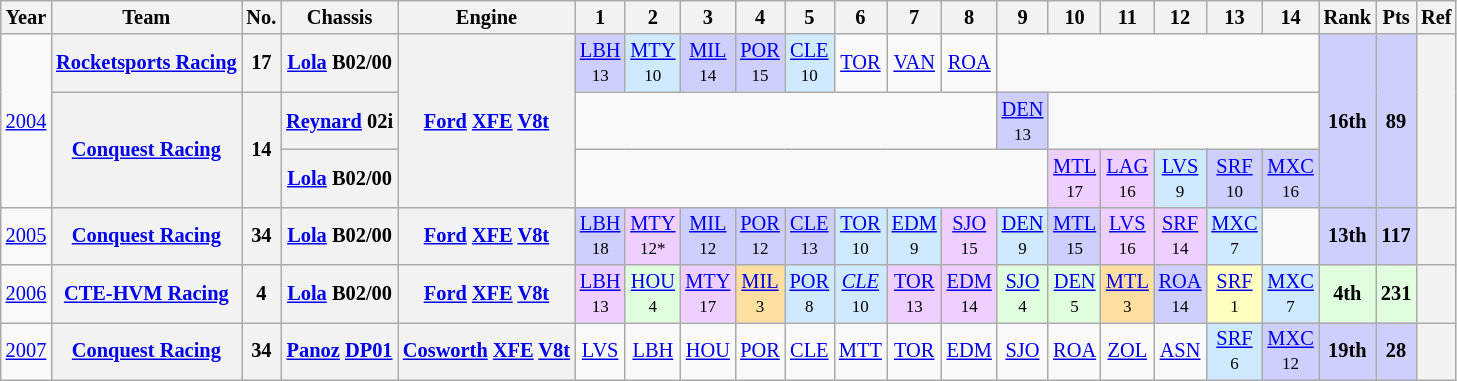<table class="wikitable" style="text-align:center; font-size:85%">
<tr>
<th>Year</th>
<th>Team</th>
<th>No.</th>
<th>Chassis</th>
<th>Engine</th>
<th>1</th>
<th>2</th>
<th>3</th>
<th>4</th>
<th>5</th>
<th>6</th>
<th>7</th>
<th>8</th>
<th>9</th>
<th>10</th>
<th>11</th>
<th>12</th>
<th>13</th>
<th>14</th>
<th>Rank</th>
<th>Pts</th>
<th>Ref</th>
</tr>
<tr>
<td rowspan=3><a href='#'>2004</a></td>
<th nowrap><a href='#'>Rocketsports Racing</a></th>
<th>17</th>
<th nowrap><a href='#'>Lola</a> B02/00</th>
<th rowspan=3 nowrap><a href='#'>Ford</a> <a href='#'>XFE</a> <a href='#'>V8</a><a href='#'>t</a></th>
<td style="background:#CFCFFF;"><a href='#'>LBH</a><br><small>13</small></td>
<td style="background:#CFEAFF;"><a href='#'>MTY</a><br><small>10</small></td>
<td style="background:#CFCFFF;"><a href='#'>MIL</a><br><small>14</small></td>
<td style="background:#CFCFFF;"><a href='#'>POR</a><br><small>15</small></td>
<td style="background:#CFEAFF;"><a href='#'>CLE</a><br><small>10</small></td>
<td><a href='#'>TOR</a></td>
<td><a href='#'>VAN</a></td>
<td><a href='#'>ROA</a></td>
<td colspan=6></td>
<th rowspan=3 style="background:#CFCFFF;">16th</th>
<th rowspan=3 style="background:#CFCFFF;">89</th>
<th rowspan=3></th>
</tr>
<tr>
<th rowspan=2 nowrap><a href='#'>Conquest Racing</a></th>
<th rowspan=2>14</th>
<th><a href='#'>Reynard</a> 02i</th>
<td colspan=8></td>
<td style="background:#CFCFFF;"><a href='#'>DEN</a><br><small>13</small></td>
<td colspan=5></td>
</tr>
<tr>
<th><a href='#'>Lola</a> B02/00</th>
<td colspan=9></td>
<td style="background:#EFCFFF;"><a href='#'>MTL</a><br><small>17</small></td>
<td style="background:#EFCFFF;"><a href='#'>LAG</a><br><small>16</small></td>
<td style="background:#CFEAFF;"><a href='#'>LVS</a><br><small>9</small></td>
<td style="background:#CFCFFF;"><a href='#'>SRF</a><br><small>10</small></td>
<td style="background:#CFCFFF;"><a href='#'>MXC</a><br><small>16</small></td>
</tr>
<tr>
<td><a href='#'>2005</a></td>
<th nowrap><a href='#'>Conquest Racing</a></th>
<th>34</th>
<th nowrap><a href='#'>Lola</a> B02/00</th>
<th nowrap><a href='#'>Ford</a> <a href='#'>XFE</a> <a href='#'>V8</a><a href='#'>t</a></th>
<td style="background:#CFCFFF;"><a href='#'>LBH</a><br><small>18</small></td>
<td style="background:#EFCFFF;"><a href='#'>MTY</a><br><small>12*</small></td>
<td style="background:#CFCFFF;"><a href='#'>MIL</a><br><small>12</small></td>
<td style="background:#CFCFFF;"><a href='#'>POR</a><br><small>12</small></td>
<td style="background:#CFCFFF;"><a href='#'>CLE</a><br><small>13</small></td>
<td style="background:#CFEAFF;"><a href='#'>TOR</a><br><small>10</small></td>
<td style="background:#CFEAFF;"><a href='#'>EDM</a><br><small>9</small></td>
<td style="background:#EFCFFF;"><a href='#'>SJO</a><br><small>15</small></td>
<td style="background:#CFEAFF;"><a href='#'>DEN</a><br><small>9</small></td>
<td style="background:#CFCFFF;"><a href='#'>MTL</a><br><small>15</small></td>
<td style="background:#EFCFFF;"><a href='#'>LVS</a><br><small>16</small></td>
<td style="background:#EFCFFF;"><a href='#'>SRF</a><br><small>14</small></td>
<td style="background:#CFEAFF;"><a href='#'>MXC</a><br><small>7</small></td>
<td></td>
<th style="background:#CFCFFF;">13th</th>
<th style="background:#CFCFFF;">117</th>
<th></th>
</tr>
<tr>
<td><a href='#'>2006</a></td>
<th nowrap><a href='#'>CTE-HVM Racing</a></th>
<th>4</th>
<th nowrap><a href='#'>Lola</a> B02/00</th>
<th nowrap><a href='#'>Ford</a> <a href='#'>XFE</a> <a href='#'>V8</a><a href='#'>t</a></th>
<td style="background:#EFCFFF;"><a href='#'>LBH</a><br><small>13</small></td>
<td style="background:#DFFFDF;"><a href='#'>HOU</a><br><small>4</small></td>
<td style="background:#EFCFFF;"><a href='#'>MTY</a><br><small>17</small></td>
<td style="background:#FFDF9F;"><a href='#'>MIL</a><br><small>3</small></td>
<td style="background:#CFEAFF;"><a href='#'>POR</a><br><small>8</small></td>
<td style="background:#CFEAFF;"><em><a href='#'>CLE</a></em><br><small>10</small></td>
<td style="background:#EFCFFF;"><a href='#'>TOR</a><br><small>13</small></td>
<td style="background:#EFCFFF;"><a href='#'>EDM</a><br><small>14</small></td>
<td style="background:#DFFFDF;"><a href='#'>SJO</a><br><small>4</small></td>
<td style="background:#DFFFDF;"><a href='#'>DEN</a><br><small>5</small></td>
<td style="background:#FFDF9F;"><a href='#'>MTL</a><br><small>3</small></td>
<td style="background:#CFCFFF;"><a href='#'>ROA</a><br><small>14</small></td>
<td style="background:#FFFFBF;"><a href='#'>SRF</a><br><small>1</small></td>
<td style="background:#CFEAFF;"><a href='#'>MXC</a><br><small>7</small></td>
<th style="background:#DFFFDF;">4th</th>
<th style="background:#DFFFDF;">231</th>
<th></th>
</tr>
<tr>
<td><a href='#'>2007</a></td>
<th nowrap><a href='#'>Conquest Racing</a></th>
<th>34</th>
<th nowrap><a href='#'>Panoz</a> <a href='#'>DP01</a></th>
<th nowrap><a href='#'>Cosworth</a> <a href='#'>XFE</a> <a href='#'>V8</a><a href='#'>t</a></th>
<td><a href='#'>LVS</a></td>
<td><a href='#'>LBH</a></td>
<td><a href='#'>HOU</a></td>
<td><a href='#'>POR</a></td>
<td><a href='#'>CLE</a></td>
<td><a href='#'>MTT</a></td>
<td><a href='#'>TOR</a></td>
<td><a href='#'>EDM</a></td>
<td><a href='#'>SJO</a></td>
<td><a href='#'>ROA</a></td>
<td><a href='#'>ZOL</a></td>
<td><a href='#'>ASN</a></td>
<td style="background:#CFEAFF;"><a href='#'>SRF</a><br><small>6</small></td>
<td style="background:#CFCFFF;"><a href='#'>MXC</a><br><small>12</small></td>
<th style="background:#CFCFFF;">19th</th>
<th style="background:#CFCFFF;">28</th>
<th></th>
</tr>
</table>
